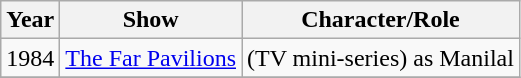<table class="wikitable sortable">
<tr>
<th>Year</th>
<th>Show</th>
<th>Character/Role</th>
</tr>
<tr>
<td>1984</td>
<td><a href='#'>The Far Pavilions</a></td>
<td>(TV mini-series) as Manilal</td>
</tr>
<tr>
</tr>
</table>
